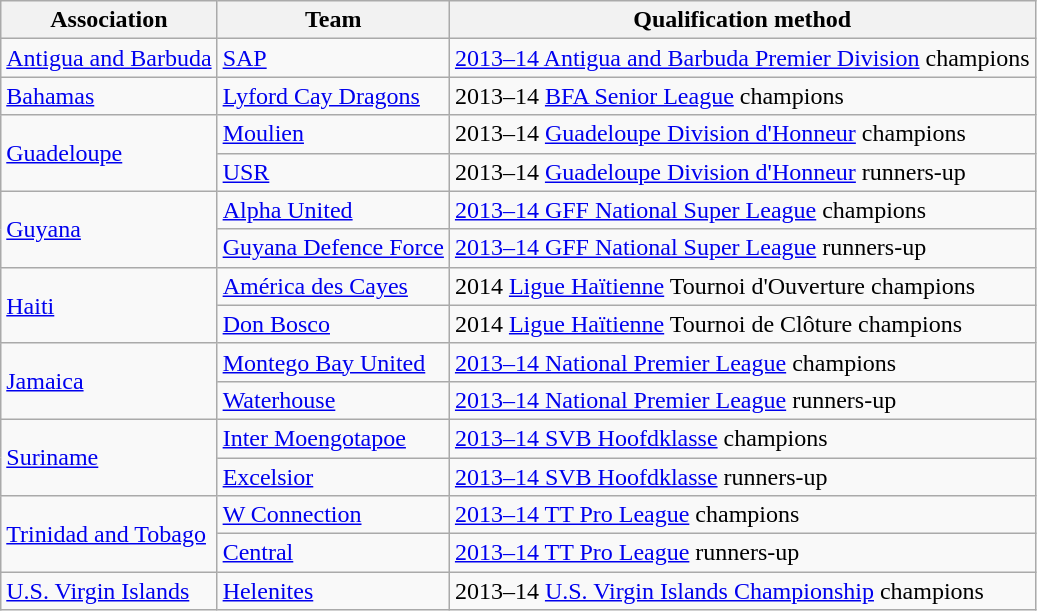<table class="wikitable float left">
<tr>
<th>Association</th>
<th>Team</th>
<th>Qualification method</th>
</tr>
<tr>
<td> <a href='#'>Antigua and Barbuda</a></td>
<td><a href='#'>SAP</a></td>
<td><a href='#'>2013–14 Antigua and Barbuda Premier Division</a> champions</td>
</tr>
<tr>
<td> <a href='#'>Bahamas</a></td>
<td><a href='#'>Lyford Cay Dragons</a></td>
<td>2013–14 <a href='#'>BFA Senior League</a> champions</td>
</tr>
<tr>
<td rowspan=2> <a href='#'>Guadeloupe</a></td>
<td><a href='#'>Moulien</a></td>
<td>2013–14 <a href='#'>Guadeloupe Division d'Honneur</a> champions</td>
</tr>
<tr>
<td><a href='#'>USR</a></td>
<td>2013–14 <a href='#'>Guadeloupe Division d'Honneur</a> runners-up</td>
</tr>
<tr>
<td rowspan=2> <a href='#'>Guyana</a></td>
<td><a href='#'>Alpha United</a></td>
<td><a href='#'>2013–14 GFF National Super League</a> champions</td>
</tr>
<tr>
<td><a href='#'>Guyana Defence Force</a></td>
<td><a href='#'>2013–14 GFF National Super League</a> runners-up</td>
</tr>
<tr>
<td rowspan=2> <a href='#'>Haiti</a></td>
<td><a href='#'>América des Cayes</a></td>
<td>2014 <a href='#'>Ligue Haïtienne</a> Tournoi d'Ouverture champions</td>
</tr>
<tr>
<td><a href='#'>Don Bosco</a></td>
<td>2014 <a href='#'>Ligue Haïtienne</a> Tournoi de Clôture champions</td>
</tr>
<tr>
<td rowspan=2> <a href='#'>Jamaica</a></td>
<td><a href='#'>Montego Bay United</a></td>
<td><a href='#'>2013–14 National Premier League</a> champions</td>
</tr>
<tr>
<td><a href='#'>Waterhouse</a></td>
<td><a href='#'>2013–14 National Premier League</a> runners-up</td>
</tr>
<tr>
<td rowspan=2> <a href='#'>Suriname</a></td>
<td><a href='#'>Inter Moengotapoe</a></td>
<td><a href='#'>2013–14 SVB Hoofdklasse</a> champions</td>
</tr>
<tr>
<td><a href='#'>Excelsior</a></td>
<td><a href='#'>2013–14 SVB Hoofdklasse</a> runners-up</td>
</tr>
<tr>
<td rowspan=2> <a href='#'>Trinidad and Tobago</a></td>
<td><a href='#'>W Connection</a></td>
<td><a href='#'>2013–14 TT Pro League</a> champions</td>
</tr>
<tr>
<td><a href='#'>Central</a></td>
<td><a href='#'>2013–14 TT Pro League</a> runners-up</td>
</tr>
<tr>
<td> <a href='#'>U.S. Virgin Islands</a></td>
<td><a href='#'>Helenites</a></td>
<td>2013–14 <a href='#'>U.S. Virgin Islands Championship</a> champions</td>
</tr>
</table>
